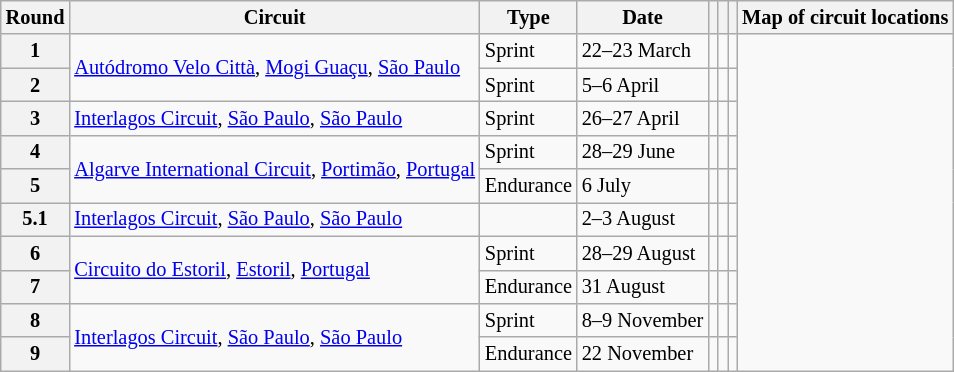<table class="wikitable" style="font-size:85%;">
<tr>
<th>Round</th>
<th>Circuit</th>
<th>Type</th>
<th>Date</th>
<th></th>
<th></th>
<th></th>
<th>Map of circuit locations</th>
</tr>
<tr>
<th>1</th>
<td rowspan="2"> <a href='#'>Autódromo Velo Città</a>, <a href='#'>Mogi Guaçu</a>, <a href='#'>São Paulo</a></td>
<td>Sprint</td>
<td>22–23 March</td>
<td></td>
<td></td>
<td></td>
<td rowspan="10"></td>
</tr>
<tr>
<th>2</th>
<td>Sprint</td>
<td>5–6 April</td>
<td></td>
<td></td>
<td></td>
</tr>
<tr>
<th>3</th>
<td> <a href='#'>Interlagos Circuit</a>, <a href='#'>São Paulo</a>, <a href='#'>São Paulo</a></td>
<td>Sprint</td>
<td>26–27 April</td>
<td></td>
<td></td>
<td></td>
</tr>
<tr>
<th>4</th>
<td rowspan="2"> <a href='#'>Algarve International Circuit</a>, <a href='#'>Portimão</a>, <a href='#'>Portugal</a></td>
<td>Sprint</td>
<td>28–29 June</td>
<td></td>
<td></td>
<td></td>
</tr>
<tr>
<th>5</th>
<td>Endurance</td>
<td>6 July</td>
<td></td>
<td></td>
<td></td>
</tr>
<tr>
<th>5.1</th>
<td> <a href='#'>Interlagos Circuit</a>, <a href='#'>São Paulo</a>, <a href='#'>São Paulo</a></td>
<td></td>
<td>2–3 August</td>
<td></td>
<td></td>
<td></td>
</tr>
<tr>
<th>6</th>
<td rowspan="2"> <a href='#'>Circuito do Estoril</a>, <a href='#'>Estoril</a>, <a href='#'>Portugal</a></td>
<td>Sprint</td>
<td>28–29 August</td>
<td></td>
<td></td>
<td></td>
</tr>
<tr>
<th>7</th>
<td>Endurance</td>
<td>31 August</td>
<td></td>
<td></td>
<td></td>
</tr>
<tr>
<th>8</th>
<td rowspan="2"> <a href='#'>Interlagos Circuit</a>, <a href='#'>São Paulo</a>, <a href='#'>São Paulo</a></td>
<td>Sprint</td>
<td>8–9 November</td>
<td></td>
<td></td>
<td></td>
</tr>
<tr>
<th>9</th>
<td>Endurance</td>
<td>22 November</td>
<td></td>
<td></td>
<td></td>
</tr>
</table>
